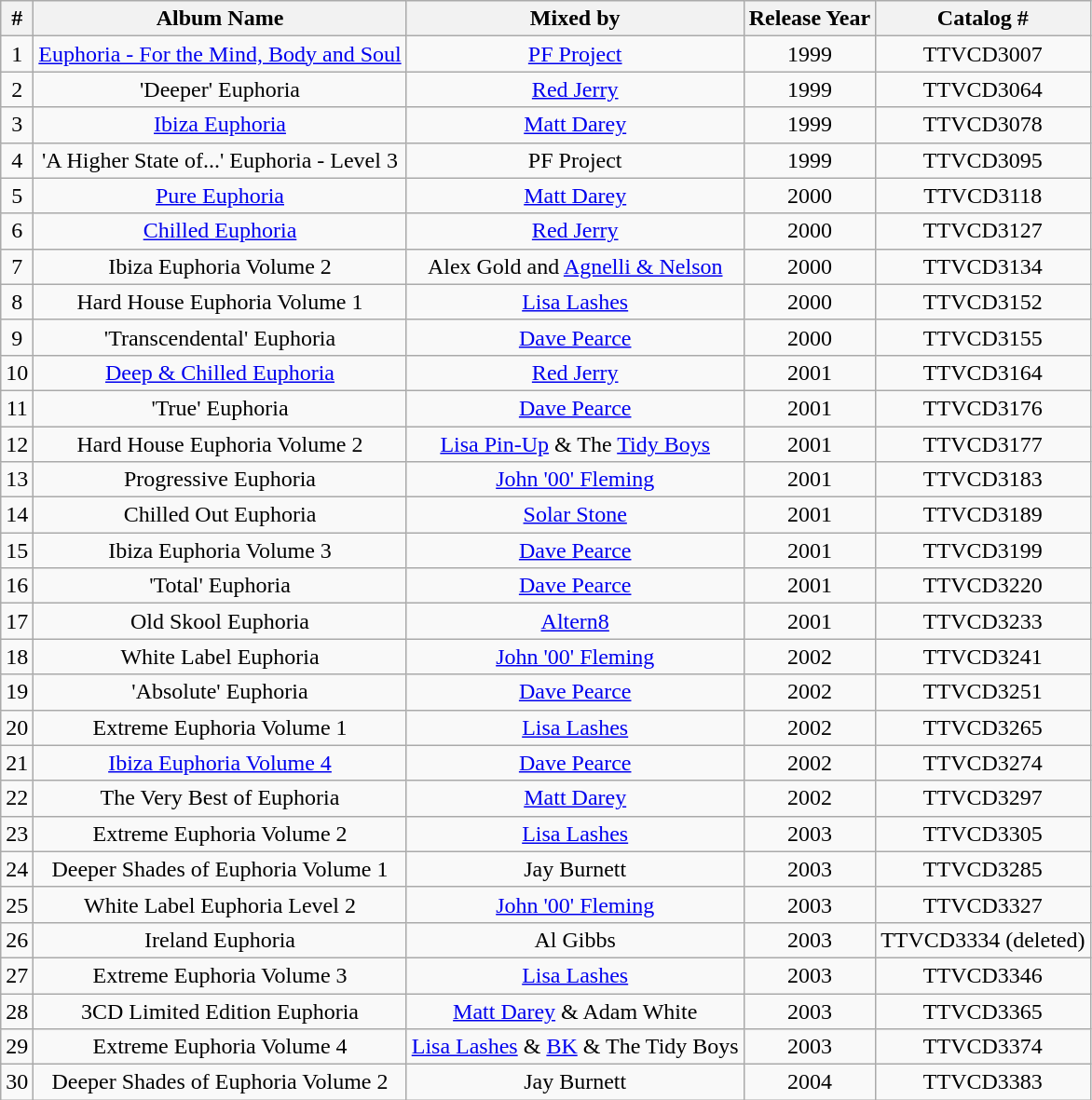<table class="wikitable sortable" style="text-align: center; width: auto; table-layout: fixed;">
<tr>
<th>#</th>
<th>Album Name</th>
<th>Mixed by</th>
<th>Release Year</th>
<th>Catalog #</th>
</tr>
<tr>
<td>1</td>
<td><a href='#'>Euphoria - For the Mind, Body and Soul</a></td>
<td><a href='#'>PF Project</a></td>
<td>1999</td>
<td>TTVCD3007</td>
</tr>
<tr>
<td>2</td>
<td>'Deeper' Euphoria</td>
<td><a href='#'>Red Jerry</a></td>
<td>1999</td>
<td>TTVCD3064</td>
</tr>
<tr>
<td>3</td>
<td><a href='#'>Ibiza Euphoria</a></td>
<td><a href='#'>Matt Darey</a></td>
<td>1999</td>
<td>TTVCD3078</td>
</tr>
<tr>
<td>4</td>
<td>'A Higher State of...' Euphoria - Level 3</td>
<td>PF Project</td>
<td>1999</td>
<td>TTVCD3095</td>
</tr>
<tr>
<td>5</td>
<td><a href='#'>Pure Euphoria</a></td>
<td><a href='#'>Matt Darey</a></td>
<td>2000</td>
<td>TTVCD3118</td>
</tr>
<tr>
<td>6</td>
<td><a href='#'>Chilled Euphoria</a></td>
<td><a href='#'>Red Jerry</a></td>
<td>2000</td>
<td>TTVCD3127</td>
</tr>
<tr>
<td>7</td>
<td>Ibiza Euphoria Volume 2</td>
<td>Alex Gold and <a href='#'>Agnelli & Nelson</a></td>
<td>2000</td>
<td>TTVCD3134</td>
</tr>
<tr>
<td>8</td>
<td>Hard House Euphoria Volume 1</td>
<td><a href='#'>Lisa Lashes</a></td>
<td>2000</td>
<td>TTVCD3152</td>
</tr>
<tr>
<td>9</td>
<td>'Transcendental' Euphoria</td>
<td><a href='#'>Dave Pearce</a></td>
<td>2000</td>
<td>TTVCD3155</td>
</tr>
<tr>
<td>10</td>
<td><a href='#'>Deep & Chilled Euphoria</a></td>
<td><a href='#'>Red Jerry</a></td>
<td>2001</td>
<td>TTVCD3164</td>
</tr>
<tr>
<td>11</td>
<td>'True' Euphoria</td>
<td><a href='#'>Dave Pearce</a></td>
<td>2001</td>
<td>TTVCD3176</td>
</tr>
<tr>
<td>12</td>
<td>Hard House Euphoria Volume 2</td>
<td><a href='#'>Lisa Pin-Up</a> & The <a href='#'>Tidy Boys</a></td>
<td>2001</td>
<td>TTVCD3177</td>
</tr>
<tr>
<td>13</td>
<td>Progressive Euphoria</td>
<td><a href='#'>John '00' Fleming</a></td>
<td>2001</td>
<td>TTVCD3183</td>
</tr>
<tr>
<td>14</td>
<td>Chilled Out Euphoria</td>
<td><a href='#'>Solar Stone</a></td>
<td>2001</td>
<td>TTVCD3189</td>
</tr>
<tr>
<td>15</td>
<td>Ibiza Euphoria Volume 3</td>
<td><a href='#'>Dave Pearce</a></td>
<td>2001</td>
<td>TTVCD3199</td>
</tr>
<tr>
<td>16</td>
<td>'Total' Euphoria</td>
<td><a href='#'>Dave Pearce</a></td>
<td>2001</td>
<td>TTVCD3220</td>
</tr>
<tr>
<td>17</td>
<td>Old Skool Euphoria</td>
<td><a href='#'>Altern8</a></td>
<td>2001</td>
<td>TTVCD3233</td>
</tr>
<tr>
<td>18</td>
<td>White Label Euphoria</td>
<td><a href='#'>John '00' Fleming</a></td>
<td>2002</td>
<td>TTVCD3241</td>
</tr>
<tr>
<td>19</td>
<td>'Absolute' Euphoria</td>
<td><a href='#'>Dave Pearce</a></td>
<td>2002</td>
<td>TTVCD3251</td>
</tr>
<tr>
<td>20</td>
<td>Extreme Euphoria Volume 1</td>
<td><a href='#'>Lisa Lashes</a></td>
<td>2002</td>
<td>TTVCD3265</td>
</tr>
<tr>
<td>21</td>
<td><a href='#'>Ibiza Euphoria Volume 4</a></td>
<td><a href='#'>Dave Pearce</a></td>
<td>2002</td>
<td>TTVCD3274</td>
</tr>
<tr>
<td>22</td>
<td>The Very Best of Euphoria</td>
<td><a href='#'>Matt Darey</a></td>
<td>2002</td>
<td>TTVCD3297</td>
</tr>
<tr>
<td>23</td>
<td>Extreme Euphoria Volume 2</td>
<td><a href='#'>Lisa Lashes</a></td>
<td>2003</td>
<td>TTVCD3305</td>
</tr>
<tr>
<td>24</td>
<td>Deeper Shades of Euphoria Volume 1</td>
<td>Jay Burnett</td>
<td>2003</td>
<td>TTVCD3285</td>
</tr>
<tr>
<td>25</td>
<td>White Label Euphoria Level 2</td>
<td><a href='#'>John '00' Fleming</a></td>
<td>2003</td>
<td>TTVCD3327</td>
</tr>
<tr>
<td>26</td>
<td>Ireland Euphoria</td>
<td>Al Gibbs</td>
<td>2003</td>
<td>TTVCD3334 (deleted)</td>
</tr>
<tr>
<td>27</td>
<td>Extreme Euphoria Volume 3</td>
<td><a href='#'>Lisa Lashes</a></td>
<td>2003</td>
<td>TTVCD3346</td>
</tr>
<tr>
<td>28</td>
<td>3CD Limited Edition Euphoria</td>
<td><a href='#'>Matt Darey</a> & Adam White</td>
<td>2003</td>
<td>TTVCD3365</td>
</tr>
<tr>
<td>29</td>
<td>Extreme Euphoria Volume 4</td>
<td><a href='#'>Lisa Lashes</a> & <a href='#'>BK</a> & The Tidy Boys</td>
<td>2003</td>
<td>TTVCD3374</td>
</tr>
<tr>
<td>30</td>
<td>Deeper Shades of Euphoria Volume 2</td>
<td>Jay Burnett</td>
<td>2004</td>
<td>TTVCD3383</td>
</tr>
</table>
